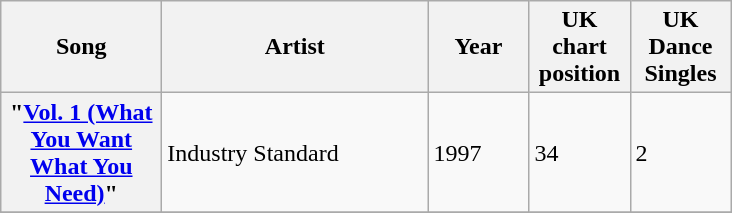<table class="wikitable plainrowheaders">
<tr>
<th scope="col" style="width:100px;">Song</th>
<th scope="col" style="width:170px;">Artist</th>
<th scope="col" style="width:60px;">Year</th>
<th scope="col" style="width:60px;">UK chart position</th>
<th scope="col" style="width:60px;">UK Dance Singles</th>
</tr>
<tr>
<th scope="row">"<a href='#'>Vol. 1 (What You Want What You Need)</a>"</th>
<td>Industry Standard</td>
<td>1997</td>
<td>34</td>
<td>2</td>
</tr>
<tr>
</tr>
</table>
